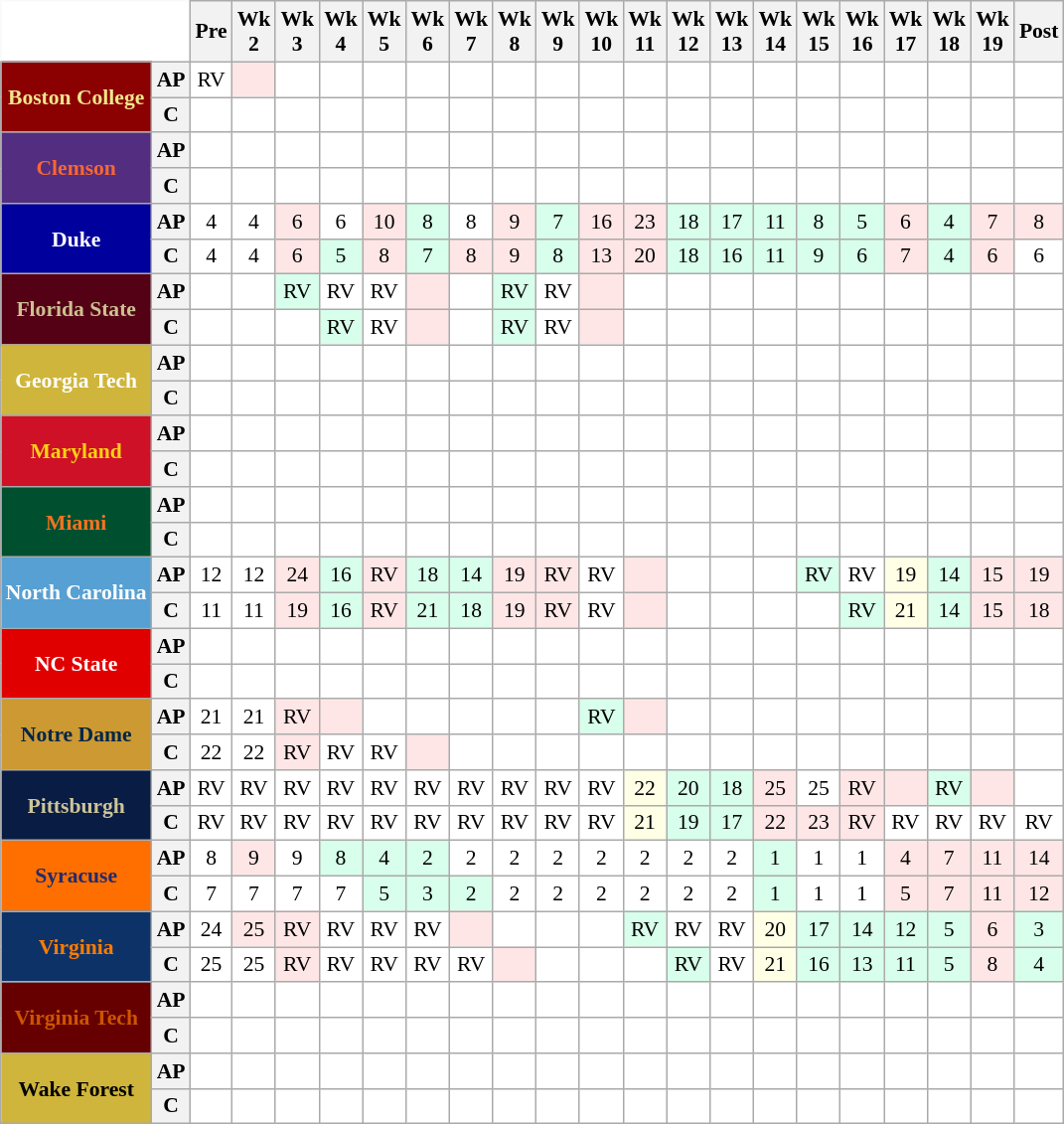<table class="wikitable" style="white-space:nowrap;font-size:90%;">
<tr>
<th colspan=2 style="background:white; border-top-style:hidden; border-left-style:hidden;"> </th>
<th>Pre</th>
<th>Wk<br>2</th>
<th>Wk<br>3</th>
<th>Wk<br>4</th>
<th>Wk<br>5</th>
<th>Wk<br>6</th>
<th>Wk<br>7</th>
<th>Wk<br>8</th>
<th>Wk<br>9</th>
<th>Wk<br>10</th>
<th>Wk<br>11</th>
<th>Wk<br>12</th>
<th>Wk<br>13</th>
<th>Wk<br>14</th>
<th>Wk<br>15</th>
<th>Wk<br>16</th>
<th>Wk<br>17</th>
<th>Wk<br>18</th>
<th>Wk<br>19</th>
<th>Post</th>
</tr>
<tr style="text-align:center;">
<th rowspan=2 style="background:#8B0000; color:#F0E68C;">Boston College</th>
<th>AP</th>
<td style="background:#FFF;">RV</td>
<td style="background:#FFE6E6;"></td>
<td style="background:#FFF;"></td>
<td style="background:#FFF;"></td>
<td style="background:#FFF;"></td>
<td style="background:#FFF;"></td>
<td style="background:#FFF;"></td>
<td style="background:#FFF;"></td>
<td style="background:#FFF;"></td>
<td style="background:#FFF;"></td>
<td style="background:#FFF;"></td>
<td style="background:#FFF;"></td>
<td style="background:#FFF;"></td>
<td style="background:#FFF;"></td>
<td style="background:#FFF;"></td>
<td style="background:#FFF;"></td>
<td style="background:#FFF;"></td>
<td style="background:#FFF;"></td>
<td style="background:#FFF;"></td>
<td style="background:#FFF;"></td>
</tr>
<tr style="text-align:center;">
<th>C</th>
<td style="background:#FFF;"></td>
<td style="background:#FFF;"></td>
<td style="background:#FFF;"></td>
<td style="background:#FFF;"></td>
<td style="background:#FFF;"></td>
<td style="background:#FFF;"></td>
<td style="background:#FFF;"></td>
<td style="background:#FFF;"></td>
<td style="background:#FFF;"></td>
<td style="background:#FFF;"></td>
<td style="background:#FFF;"></td>
<td style="background:#FFF;"></td>
<td style="background:#FFF;"></td>
<td style="background:#FFF;"></td>
<td style="background:#FFF;"></td>
<td style="background:#FFF;"></td>
<td style="background:#FFF;"></td>
<td style="background:#FFF;"></td>
<td style="background:#FFF;"></td>
<td style="background:#FFF;"></td>
</tr>
<tr style="text-align:center;">
<th rowspan=2 style="background:#522D80; color:#F66733;">Clemson</th>
<th>AP</th>
<td style="background:#FFF;"></td>
<td style="background:#FFF;"></td>
<td style="background:#FFF;"></td>
<td style="background:#FFF;"></td>
<td style="background:#FFF;"></td>
<td style="background:#FFF;"></td>
<td style="background:#FFF;"></td>
<td style="background:#FFF;"></td>
<td style="background:#FFF;"></td>
<td style="background:#FFF;"></td>
<td style="background:#FFF;"></td>
<td style="background:#FFF;"></td>
<td style="background:#FFF;"></td>
<td style="background:#FFF;"></td>
<td style="background:#FFF;"></td>
<td style="background:#FFF;"></td>
<td style="background:#FFF;"></td>
<td style="background:#FFF;"></td>
<td style="background:#FFF;"></td>
<td style="background:#FFF;"></td>
</tr>
<tr style="text-align:center;">
<th>C</th>
<td style="background:#FFF;"></td>
<td style="background:#FFF;"></td>
<td style="background:#FFF;"></td>
<td style="background:#FFF;"></td>
<td style="background:#FFF;"></td>
<td style="background:#FFF;"></td>
<td style="background:#FFF;"></td>
<td style="background:#FFF;"></td>
<td style="background:#FFF;"></td>
<td style="background:#FFF;"></td>
<td style="background:#FFF;"></td>
<td style="background:#FFF;"></td>
<td style="background:#FFF;"></td>
<td style="background:#FFF;"></td>
<td style="background:#FFF;"></td>
<td style="background:#FFF;"></td>
<td style="background:#FFF;"></td>
<td style="background:#FFF;"></td>
<td style="background:#FFF;"></td>
<td style="background:#FFF;"></td>
</tr>
<tr style="text-align:center;">
<th rowspan=2 style="background:#00009C; color:white;">Duke</th>
<th>AP</th>
<td style="background:#FFF;">4</td>
<td style="background:#FFF;">4</td>
<td style="background:#FFE6E6;">6</td>
<td style="background:#FFF;">6</td>
<td style="background:#FFE6E6;">10</td>
<td style="background:#D8FFEB;">8</td>
<td style="background:#FFF;">8</td>
<td style="background:#FFE6E6;">9</td>
<td style="background:#D8FFEB;">7</td>
<td style="background:#FFE6E6;">16</td>
<td style="background:#FFE6E6;">23</td>
<td style="background:#D8FFEB;">18</td>
<td style="background:#D8FFEB;">17</td>
<td style="background:#D8FFEB;">11</td>
<td style="background:#D8FFEB;">8</td>
<td style="background:#D8FFEB;">5</td>
<td style="background:#FFE6E6;">6</td>
<td style="background:#D8FFEB;">4</td>
<td style="background:#FFE6E6;">7</td>
<td style="background:#FFE6E6;">8</td>
</tr>
<tr style="text-align:center;">
<th>C</th>
<td style="background:#FFF;">4</td>
<td style="background:#FFF;">4</td>
<td style="background:#FFE6E6;">6</td>
<td style="background:#D8FFEB;">5</td>
<td style="background:#FFE6E6;">8</td>
<td style="background:#D8FFEB;">7</td>
<td style="background:#FFE6E6;">8</td>
<td style="background:#FFE6E6;">9</td>
<td style="background:#D8FFEB;">8</td>
<td style="background:#FFE6E6;">13</td>
<td style="background:#FFE6E6;">20</td>
<td style="background:#D8FFEB;">18</td>
<td style="background:#D8FFEB;">16</td>
<td style="background:#D8FFEB;">11</td>
<td style="background:#D8FFEB;">9</td>
<td style="background:#D8FFEB;">6</td>
<td style="background:#FFE6E6;">7</td>
<td style="background:#D8FFEB;">4</td>
<td style="background:#FFE6E6;">6</td>
<td style="background:#FFF;">6</td>
</tr>
<tr style="text-align:center;">
<th rowspan=2 style="background:#540115; color:#CDC092;">Florida State</th>
<th>AP</th>
<td style="background:#FFF;"></td>
<td style="background:#FFF;"></td>
<td style="background:#D8FFEB;">RV</td>
<td style="background:#FFF;">RV</td>
<td style="background:#FFF;">RV</td>
<td style="background:#FFE6E6;"></td>
<td style="background:#FFF;"></td>
<td style="background:#D8FFEB;">RV</td>
<td style="background:#FFF;">RV</td>
<td style="background:#FFE6E6;"></td>
<td style="background:#FFF;"></td>
<td style="background:#FFF;"></td>
<td style="background:#FFF;"></td>
<td style="background:#FFF;"></td>
<td style="background:#FFF;"></td>
<td style="background:#FFF;"></td>
<td style="background:#FFF;"></td>
<td style="background:#FFF;"></td>
<td style="background:#FFF;"></td>
<td style="background:#FFF;"></td>
</tr>
<tr style="text-align:center;">
<th>C</th>
<td style="background:#FFF;"></td>
<td style="background:#FFF;"></td>
<td style="background:#FFF;"></td>
<td style="background:#D8FFEB;">RV</td>
<td style="background:#FFF;">RV</td>
<td style="background:#FFE6E6;"></td>
<td style="background:#FFF;"></td>
<td style="background:#D8FFEB;">RV</td>
<td style="background:#FFF;">RV</td>
<td style="background:#FFE6E6;"></td>
<td style="background:#FFF;"></td>
<td style="background:#FFF;"></td>
<td style="background:#FFF;"></td>
<td style="background:#FFF;"></td>
<td style="background:#FFF;"></td>
<td style="background:#FFF;"></td>
<td style="background:#FFF;"></td>
<td style="background:#FFF;"></td>
<td style="background:#FFF;"></td>
<td style="background:#FFF;"></td>
</tr>
<tr style="text-align:center;">
<th rowspan=2 style="background:#CFB53B; color:white;">Georgia Tech</th>
<th>AP</th>
<td style="background:#FFF;"></td>
<td style="background:#FFF;"></td>
<td style="background:#FFF;"></td>
<td style="background:#FFF;"></td>
<td style="background:#FFF;"></td>
<td style="background:#FFF;"></td>
<td style="background:#FFF;"></td>
<td style="background:#FFF;"></td>
<td style="background:#FFF;"></td>
<td style="background:#FFF;"></td>
<td style="background:#FFF;"></td>
<td style="background:#FFF;"></td>
<td style="background:#FFF;"></td>
<td style="background:#FFF;"></td>
<td style="background:#FFF;"></td>
<td style="background:#FFF;"></td>
<td style="background:#FFF;"></td>
<td style="background:#FFF;"></td>
<td style="background:#FFF;"></td>
<td style="background:#FFF;"></td>
</tr>
<tr style="text-align:center;">
<th>C</th>
<td style="background:#FFF;"></td>
<td style="background:#FFF;"></td>
<td style="background:#FFF;"></td>
<td style="background:#FFF;"></td>
<td style="background:#FFF;"></td>
<td style="background:#FFF;"></td>
<td style="background:#FFF;"></td>
<td style="background:#FFF;"></td>
<td style="background:#FFF;"></td>
<td style="background:#FFF;"></td>
<td style="background:#FFF;"></td>
<td style="background:#FFF;"></td>
<td style="background:#FFF;"></td>
<td style="background:#FFF;"></td>
<td style="background:#FFF;"></td>
<td style="background:#FFF;"></td>
<td style="background:#FFF;"></td>
<td style="background:#FFF;"></td>
<td style="background:#FFF;"></td>
<td style="background:#FFF;"></td>
</tr>
<tr style="text-align:center;">
<th rowspan=2 style="background:#CE1126; color:#FCD116;">Maryland</th>
<th>AP</th>
<td style="background:#FFF;"></td>
<td style="background:#FFF;"></td>
<td style="background:#FFF;"></td>
<td style="background:#FFF;"></td>
<td style="background:#FFF;"></td>
<td style="background:#FFF;"></td>
<td style="background:#FFF;"></td>
<td style="background:#FFF;"></td>
<td style="background:#FFF;"></td>
<td style="background:#FFF;"></td>
<td style="background:#FFF;"></td>
<td style="background:#FFF;"></td>
<td style="background:#FFF;"></td>
<td style="background:#FFF;"></td>
<td style="background:#FFF;"></td>
<td style="background:#FFF;"></td>
<td style="background:#FFF;"></td>
<td style="background:#FFF;"></td>
<td style="background:#FFF;"></td>
<td style="background:#FFF;"></td>
</tr>
<tr style="text-align:center;">
<th>C</th>
<td style="background:#FFF;"></td>
<td style="background:#FFF;"></td>
<td style="background:#FFF;"></td>
<td style="background:#FFF;"></td>
<td style="background:#FFF;"></td>
<td style="background:#FFF;"></td>
<td style="background:#FFF;"></td>
<td style="background:#FFF;"></td>
<td style="background:#FFF;"></td>
<td style="background:#FFF;"></td>
<td style="background:#FFF;"></td>
<td style="background:#FFF;"></td>
<td style="background:#FFF;"></td>
<td style="background:#FFF;"></td>
<td style="background:#FFF;"></td>
<td style="background:#FFF;"></td>
<td style="background:#FFF;"></td>
<td style="background:#FFF;"></td>
<td style="background:#FFF;"></td>
<td style="background:#FFF;"></td>
</tr>
<tr style="text-align:center;">
<th rowspan=2 style="background:#005030; color:#F47321;">Miami</th>
<th>AP</th>
<td style="background:#FFF;"></td>
<td style="background:#FFF;"></td>
<td style="background:#FFF;"></td>
<td style="background:#FFF;"></td>
<td style="background:#FFF;"></td>
<td style="background:#FFF;"></td>
<td style="background:#FFF;"></td>
<td style="background:#FFF;"></td>
<td style="background:#FFF;"></td>
<td style="background:#FFF;"></td>
<td style="background:#FFF;"></td>
<td style="background:#FFF;"></td>
<td style="background:#FFF;"></td>
<td style="background:#FFF;"></td>
<td style="background:#FFF;"></td>
<td style="background:#FFF;"></td>
<td style="background:#FFF;"></td>
<td style="background:#FFF;"></td>
<td style="background:#FFF;"></td>
<td style="background:#FFF;"></td>
</tr>
<tr style="text-align:center;">
<th>C</th>
<td style="background:#FFF;"></td>
<td style="background:#FFF;"></td>
<td style="background:#FFF;"></td>
<td style="background:#FFF;"></td>
<td style="background:#FFF;"></td>
<td style="background:#FFF;"></td>
<td style="background:#FFF;"></td>
<td style="background:#FFF;"></td>
<td style="background:#FFF;"></td>
<td style="background:#FFF;"></td>
<td style="background:#FFF;"></td>
<td style="background:#FFF;"></td>
<td style="background:#FFF;"></td>
<td style="background:#FFF;"></td>
<td style="background:#FFF;"></td>
<td style="background:#FFF;"></td>
<td style="background:#FFF;"></td>
<td style="background:#FFF;"></td>
<td style="background:#FFF;"></td>
<td style="background:#FFF;"></td>
</tr>
<tr style="text-align:center;">
<th rowspan=2 style="background:#56A0D3; color:white;">North Carolina</th>
<th>AP</th>
<td style="background:#FFF;">12</td>
<td style="background:#FFF;">12</td>
<td style="background:#FFE6E6;">24</td>
<td style="background:#D8FFEB;">16</td>
<td style="background:#FFE6E6;">RV</td>
<td style="background:#D8FFEB;">18</td>
<td style="background:#D8FFEB;">14</td>
<td style="background:#FFE6E6;">19</td>
<td style="background:#FFE6E6;">RV</td>
<td style="background:#FFF;">RV</td>
<td style="background:#FFE6E6;"></td>
<td style="background:#FFF;"></td>
<td style="background:#FFF;"></td>
<td style="background:#FFF;"></td>
<td style="background:#D8FFEB;">RV</td>
<td style="background:#FFF;">RV</td>
<td style="background:#FFFFE6;">19</td>
<td style="background:#D8FFEB;">14</td>
<td style="background:#FFE6E6;">15</td>
<td style="background:#FFE6E6;">19</td>
</tr>
<tr style="text-align:center;">
<th>C</th>
<td style="background:#FFF;">11</td>
<td style="background:#FFF;">11</td>
<td style="background:#FFE6E6;">19</td>
<td style="background:#D8FFEB;">16</td>
<td style="background:#FFE6E6;">RV</td>
<td style="background:#D8FFEB;">21</td>
<td style="background:#D8FFEB;">18</td>
<td style="background:#FFE6E6;">19</td>
<td style="background:#FFE6E6;">RV</td>
<td style="background:#FFF;">RV</td>
<td style="background:#FFE6E6;"></td>
<td style="background:#FFF;"></td>
<td style="background:#FFF;"></td>
<td style="background:#FFF;"></td>
<td style="background:#FFF;"></td>
<td style="background:#D8FFEB;">RV</td>
<td style="background:#FFFFE6;">21</td>
<td style="background:#D8FFEB;">14</td>
<td style="background:#FFE6E6;">15</td>
<td style="background:#FFE6E6;">18</td>
</tr>
<tr style="text-align:center;">
<th rowspan=2 style="background:#E00000; color:white;">NC State</th>
<th>AP</th>
<td style="background:#FFF;"></td>
<td style="background:#FFF;"></td>
<td style="background:#FFF;"></td>
<td style="background:#FFF;"></td>
<td style="background:#FFF;"></td>
<td style="background:#FFF;"></td>
<td style="background:#FFF;"></td>
<td style="background:#FFF;"></td>
<td style="background:#FFF;"></td>
<td style="background:#FFF;"></td>
<td style="background:#FFF;"></td>
<td style="background:#FFF;"></td>
<td style="background:#FFF;"></td>
<td style="background:#FFF;"></td>
<td style="background:#FFF;"></td>
<td style="background:#FFF;"></td>
<td style="background:#FFF;"></td>
<td style="background:#FFF;"></td>
<td style="background:#FFF;"></td>
<td style="background:#FFF;"></td>
</tr>
<tr style="text-align:center;">
<th>C</th>
<td style="background:#FFF;"></td>
<td style="background:#FFF;"></td>
<td style="background:#FFF;"></td>
<td style="background:#FFF;"></td>
<td style="background:#FFF;"></td>
<td style="background:#FFF;"></td>
<td style="background:#FFF;"></td>
<td style="background:#FFF;"></td>
<td style="background:#FFF;"></td>
<td style="background:#FFF;"></td>
<td style="background:#FFF;"></td>
<td style="background:#FFF;"></td>
<td style="background:#FFF;"></td>
<td style="background:#FFF;"></td>
<td style="background:#FFF;"></td>
<td style="background:#FFF;"></td>
<td style="background:#FFF;"></td>
<td style="background:#FFF;"></td>
<td style="background:#FFF;"></td>
<td style="background:#FFF;"></td>
</tr>
<tr style="text-align:center;">
<th rowspan=2 style="background:#CC9933; color:#002649;">Notre Dame</th>
<th>AP</th>
<td style="background:#FFF;">21</td>
<td style="background:#FFF;">21</td>
<td style="background:#FFE6E6;">RV</td>
<td style="background:#FFE6E6;"></td>
<td style="background:#FFF;"></td>
<td style="background:#FFF;"></td>
<td style="background:#FFF;"></td>
<td style="background:#FFF;"></td>
<td style="background:#FFF;"></td>
<td style="background:#D8FFEB;">RV</td>
<td style="background:#FFE6E6;"></td>
<td style="background:#FFF;"></td>
<td style="background:#FFF;"></td>
<td style="background:#FFF;"></td>
<td style="background:#FFF;"></td>
<td style="background:#FFF;"></td>
<td style="background:#FFF;"></td>
<td style="background:#FFF;"></td>
<td style="background:#FFF;"></td>
<td style="background:#FFF;"></td>
</tr>
<tr style="text-align:center;">
<th>C</th>
<td style="background:#FFF;">22</td>
<td style="background:#FFF;">22</td>
<td style="background:#FFE6E6;">RV</td>
<td style="background:#FFF;">RV</td>
<td style="background:#FFF;">RV</td>
<td style="background:#FFE6E6;"></td>
<td style="background:#FFF;"></td>
<td style="background:#FFF;"></td>
<td style="background:#FFF;"></td>
<td style="background:#FFF;"></td>
<td style="background:#FFF;"></td>
<td style="background:#FFF;"></td>
<td style="background:#FFF;"></td>
<td style="background:#FFF;"></td>
<td style="background:#FFF;"></td>
<td style="background:#FFF;"></td>
<td style="background:#FFF;"></td>
<td style="background:#FFF;"></td>
<td style="background:#FFF;"></td>
<td style="background:#FFF;"></td>
</tr>
<tr style="text-align:center;">
<th rowspan=2 style="background:#091C44; color:#CEC499;">Pittsburgh</th>
<th>AP</th>
<td style="background:#FFF;">RV</td>
<td style="background:#FFF;">RV</td>
<td style="background:#FFF;">RV</td>
<td style="background:#FFF;">RV</td>
<td style="background:#FFF;">RV</td>
<td style="background:#FFF;">RV</td>
<td style="background:#FFF;">RV</td>
<td style="background:#FFF;">RV</td>
<td style="background:#FFF;">RV</td>
<td style="background:#FFF;">RV</td>
<td style="background:#FFFFE6;">22</td>
<td style="background:#D8FFEB;">20</td>
<td style="background:#D8FFEB;">18</td>
<td style="background:#FFE6E6;">25</td>
<td style="background:#FFF;">25</td>
<td style="background:#FFE6E6;">RV</td>
<td style="background:#FFE6E6;"></td>
<td style="background:#D8FFEB;">RV</td>
<td style="background:#FFE6E6;"></td>
<td style="background:#FFF;"></td>
</tr>
<tr style="text-align:center;">
<th>C</th>
<td style="background:#FFF;">RV</td>
<td style="background:#FFF;">RV</td>
<td style="background:#FFF;">RV</td>
<td style="background:#FFF;">RV</td>
<td style="background:#FFF;">RV</td>
<td style="background:#FFF;">RV</td>
<td style="background:#FFF;">RV</td>
<td style="background:#FFF;">RV</td>
<td style="background:#FFF;">RV</td>
<td style="background:#FFF;">RV</td>
<td style="background:#FFFFE6;">21</td>
<td style="background:#D8FFEB;">19</td>
<td style="background:#D8FFEB;">17</td>
<td style="background:#FFE6E6;">22</td>
<td style="background:#FFE6E6;">23</td>
<td style="background:#FFE6E6;">RV</td>
<td style="background:#FFF;">RV</td>
<td style="background:#FFF;">RV</td>
<td style="background:#FFF;">RV</td>
<td style="background:#FFF;">RV</td>
</tr>
<tr style="text-align:center;">
<th rowspan=2 style="background:#FF6F00; color:#212B6D;">Syracuse</th>
<th>AP</th>
<td style="background:#FFF;">8</td>
<td style="background:#FFE6E6;">9</td>
<td style="background:#FFF;">9</td>
<td style="background:#D8FFEB;">8</td>
<td style="background:#D8FFEB;">4</td>
<td style="background:#D8FFEB;">2</td>
<td style="background:#FFF;">2</td>
<td style="background:#FFF;">2</td>
<td style="background:#FFF;">2</td>
<td style="background:#FFF;">2</td>
<td style="background:#FFF;">2</td>
<td style="background:#FFF;">2</td>
<td style="background:#FFF;">2</td>
<td style="background:#D8FFEB;">1</td>
<td style="background:#FFF;">1</td>
<td style="background:#FFF;">1</td>
<td style="background:#FFE6E6;">4</td>
<td style="background:#FFE6E6;">7</td>
<td style="background:#FFE6E6;">11</td>
<td style="background:#FFE6E6;">14</td>
</tr>
<tr style="text-align:center;">
<th>C</th>
<td style="background:#FFF;">7</td>
<td style="background:#FFF;">7</td>
<td style="background:#FFF;">7</td>
<td style="background:#FFF;">7</td>
<td style="background:#D8FFEB;">5</td>
<td style="background:#D8FFEB;">3</td>
<td style="background:#D8FFEB;">2</td>
<td style="background:#FFF;">2</td>
<td style="background:#FFF;">2</td>
<td style="background:#FFF;">2</td>
<td style="background:#FFF;">2</td>
<td style="background:#FFF;">2</td>
<td style="background:#FFF;">2</td>
<td style="background:#D8FFEB;">1</td>
<td style="background:#FFF;">1</td>
<td style="background:#FFF;">1</td>
<td style="background:#FFE6E6;">5</td>
<td style="background:#FFE6E6;">7</td>
<td style="background:#FFE6E6;">11</td>
<td style="background:#FFE6E6;">12</td>
</tr>
<tr style="text-align:center;">
<th rowspan=2 style="background:#0D3268; color:#FF7C00;">Virginia</th>
<th>AP</th>
<td style="background:#FFF;">24</td>
<td style="background:#FFE6E6;">25</td>
<td style="background:#FFE6E6;">RV</td>
<td style="background:#FFF;">RV</td>
<td style="background:#FFF;">RV</td>
<td style="background:#FFF;">RV</td>
<td style="background:#FFE6E6;"></td>
<td style="background:#FFF;"></td>
<td style="background:#FFF;"></td>
<td style="background:#FFF;"></td>
<td style="background:#D8FFEB;">RV</td>
<td style="background:#FFF;">RV</td>
<td style="background:#FFF;">RV</td>
<td style="background:#FFFFE6;">20</td>
<td style="background:#D8FFEB;">17</td>
<td style="background:#D8FFEB;">14</td>
<td style="background:#D8FFEB;">12</td>
<td style="background:#D8FFEB;">5</td>
<td style="background:#FFE6E6;">6</td>
<td style="background:#D8FFEB;">3</td>
</tr>
<tr style="text-align:center;">
<th>C</th>
<td style="background:#FFF;">25</td>
<td style="background:#FFF;">25</td>
<td style="background:#FFE6E6;">RV</td>
<td style="background:#FFF;">RV</td>
<td style="background:#FFF;">RV</td>
<td style="background:#FFF;">RV</td>
<td style="background:#FFF;">RV</td>
<td style="background:#FFE6E6;"></td>
<td style="background:#FFF;"></td>
<td style="background:#FFF;"></td>
<td style="background:#FFF;"></td>
<td style="background:#D8FFEB;">RV</td>
<td style="background:#FFF;">RV</td>
<td style="background:#FFFFE6;">21</td>
<td style="background:#D8FFEB;">16</td>
<td style="background:#D8FFEB;">13</td>
<td style="background:#D8FFEB;">11</td>
<td style="background:#D8FFEB;">5</td>
<td style="background:#FFE6E6;">8</td>
<td style="background:#D8FFEB;">4</td>
</tr>
<tr style="text-align:center;">
<th rowspan=2 style="background:#660000; color:#CC5500;">Virginia Tech</th>
<th>AP</th>
<td style="background:#FFF;"></td>
<td style="background:#FFF;"></td>
<td style="background:#FFF;"></td>
<td style="background:#FFF;"></td>
<td style="background:#FFF;"></td>
<td style="background:#FFF;"></td>
<td style="background:#FFF;"></td>
<td style="background:#FFF;"></td>
<td style="background:#FFF;"></td>
<td style="background:#FFF;"></td>
<td style="background:#FFF;"></td>
<td style="background:#FFF;"></td>
<td style="background:#FFF;"></td>
<td style="background:#FFF;"></td>
<td style="background:#FFF;"></td>
<td style="background:#FFF;"></td>
<td style="background:#FFF;"></td>
<td style="background:#FFF;"></td>
<td style="background:#FFF;"></td>
<td style="background:#FFF;"></td>
</tr>
<tr style="text-align:center;">
<th>C</th>
<td style="background:#FFF;"></td>
<td style="background:#FFF;"></td>
<td style="background:#FFF;"></td>
<td style="background:#FFF;"></td>
<td style="background:#FFF;"></td>
<td style="background:#FFF;"></td>
<td style="background:#FFF;"></td>
<td style="background:#FFF;"></td>
<td style="background:#FFF;"></td>
<td style="background:#FFF;"></td>
<td style="background:#FFF;"></td>
<td style="background:#FFF;"></td>
<td style="background:#FFF;"></td>
<td style="background:#FFF;"></td>
<td style="background:#FFF;"></td>
<td style="background:#FFF;"></td>
<td style="background:#FFF;"></td>
<td style="background:#FFF;"></td>
<td style="background:#FFF;"></td>
<td style="background:#FFF;"></td>
</tr>
<tr style="text-align:center;">
<th rowspan=2 style="background:#CFB53B; color:black;">Wake Forest</th>
<th>AP</th>
<td style="background:#FFF;"></td>
<td style="background:#FFF;"></td>
<td style="background:#FFF;"></td>
<td style="background:#FFF;"></td>
<td style="background:#FFF;"></td>
<td style="background:#FFF;"></td>
<td style="background:#FFF;"></td>
<td style="background:#FFF;"></td>
<td style="background:#FFF;"></td>
<td style="background:#FFF;"></td>
<td style="background:#FFF;"></td>
<td style="background:#FFF;"></td>
<td style="background:#FFF;"></td>
<td style="background:#FFF;"></td>
<td style="background:#FFF;"></td>
<td style="background:#FFF;"></td>
<td style="background:#FFF;"></td>
<td style="background:#FFF;"></td>
<td style="background:#FFF;"></td>
<td style="background:#FFF;"></td>
</tr>
<tr style="text-align:center;">
<th>C</th>
<td style="background:#FFF;"></td>
<td style="background:#FFF;"></td>
<td style="background:#FFF;"></td>
<td style="background:#FFF;"></td>
<td style="background:#FFF;"></td>
<td style="background:#FFF;"></td>
<td style="background:#FFF;"></td>
<td style="background:#FFF;"></td>
<td style="background:#FFF;"></td>
<td style="background:#FFF;"></td>
<td style="background:#FFF;"></td>
<td style="background:#FFF;"></td>
<td style="background:#FFF;"></td>
<td style="background:#FFF;"></td>
<td style="background:#FFF;"></td>
<td style="background:#FFF;"></td>
<td style="background:#FFF;"></td>
<td style="background:#FFF;"></td>
<td style="background:#FFF;"></td>
<td style="background:#FFF;"></td>
</tr>
</table>
